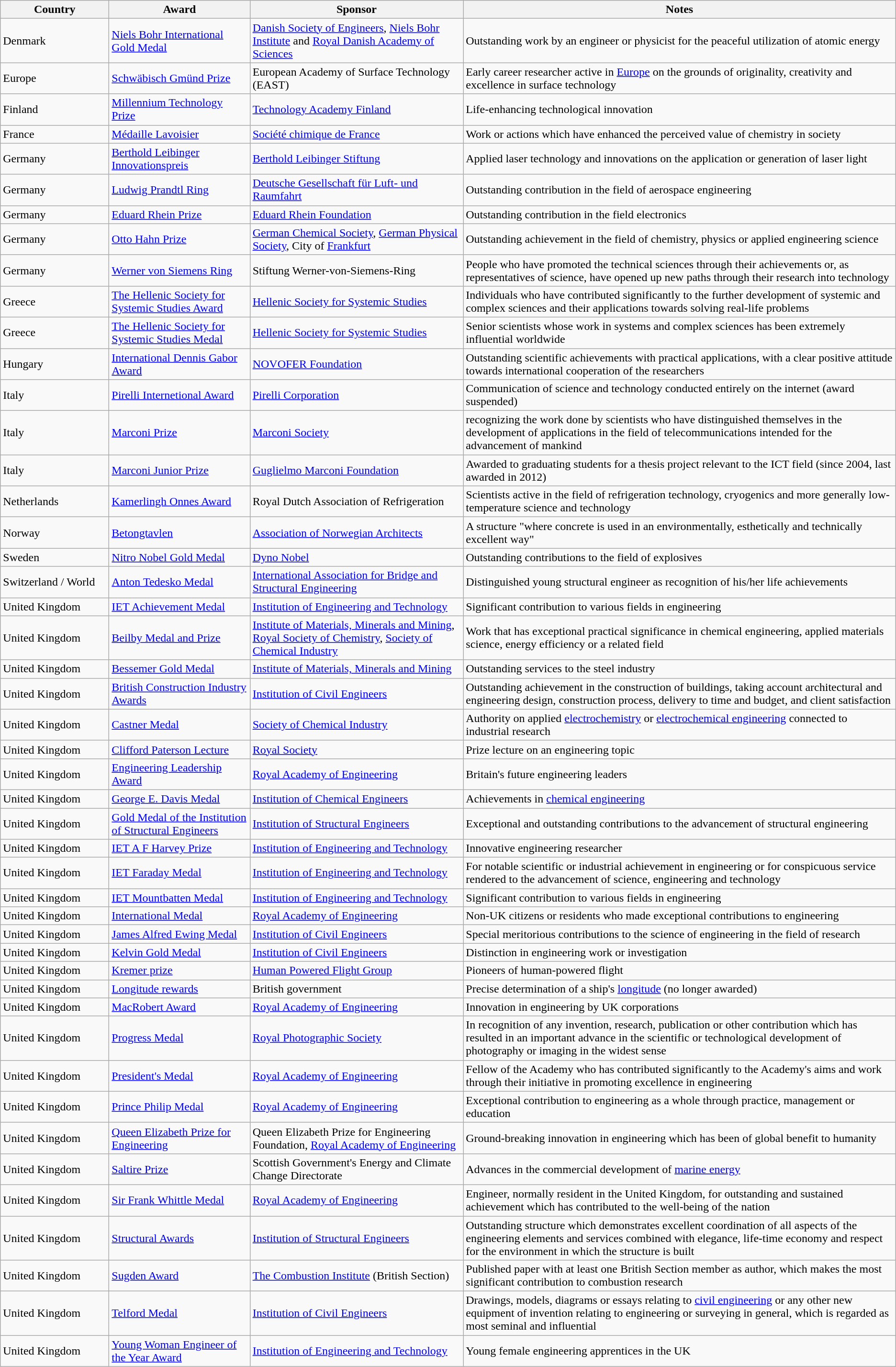<table Class="wikitable sortable">
<tr>
<th style="width:9em;">Country</th>
<th>Award</th>
<th>Sponsor</th>
<th>Notes</th>
</tr>
<tr>
<td>Denmark</td>
<td><a href='#'>Niels Bohr International Gold Medal</a></td>
<td><a href='#'>Danish Society of Engineers</a>, <a href='#'>Niels Bohr Institute</a> and <a href='#'>Royal Danish Academy of Sciences</a></td>
<td>Outstanding work by an engineer or physicist for the peaceful utilization of atomic energy</td>
</tr>
<tr>
<td>Europe</td>
<td><a href='#'>Schwäbisch Gmünd Prize</a></td>
<td>European Academy of Surface Technology (EAST)</td>
<td>Early career researcher active in <a href='#'>Europe</a> on the grounds of originality, creativity and excellence in surface technology</td>
</tr>
<tr>
<td>Finland</td>
<td><a href='#'>Millennium Technology Prize</a></td>
<td><a href='#'>Technology Academy Finland</a></td>
<td>Life-enhancing technological innovation</td>
</tr>
<tr>
<td>France</td>
<td><a href='#'>Médaille Lavoisier</a></td>
<td><a href='#'>Société chimique de France</a></td>
<td>Work or actions which have enhanced the perceived value of chemistry in society</td>
</tr>
<tr>
<td>Germany</td>
<td><a href='#'>Berthold Leibinger Innovationspreis</a></td>
<td><a href='#'>Berthold Leibinger Stiftung</a></td>
<td>Applied laser technology and innovations on the application or generation of laser light</td>
</tr>
<tr>
<td>Germany</td>
<td><a href='#'>Ludwig Prandtl Ring</a></td>
<td><a href='#'>Deutsche Gesellschaft für Luft- und Raumfahrt</a></td>
<td>Outstanding contribution in the field of aerospace engineering</td>
</tr>
<tr>
<td>Germany</td>
<td><a href='#'>Eduard Rhein Prize</a></td>
<td><a href='#'>Eduard Rhein Foundation</a></td>
<td>Outstanding contribution in the field electronics</td>
</tr>
<tr>
<td>Germany</td>
<td><a href='#'>Otto Hahn Prize</a></td>
<td><a href='#'>German Chemical Society</a>, <a href='#'>German Physical Society</a>, City of <a href='#'>Frankfurt</a></td>
<td>Outstanding achievement in the field of chemistry, physics or applied engineering science</td>
</tr>
<tr>
<td>Germany</td>
<td><a href='#'>Werner von Siemens Ring</a></td>
<td>Stiftung Werner-von-Siemens-Ring</td>
<td>People who have promoted the technical sciences through their achievements or, as representatives of science, have opened up new paths through their research into technology</td>
</tr>
<tr>
<td>Greece</td>
<td><a href='#'>The Hellenic Society for Systemic Studies Award</a></td>
<td><a href='#'>Hellenic Society for Systemic Studies</a></td>
<td>Individuals who have contributed significantly to the further development of systemic and complex sciences and their applications towards solving real-life problems</td>
</tr>
<tr>
<td>Greece</td>
<td><a href='#'>The Hellenic Society for Systemic Studies Medal</a></td>
<td><a href='#'>Hellenic Society for Systemic Studies</a></td>
<td>Senior scientists whose work in systems and complex sciences has been extremely influential worldwide</td>
</tr>
<tr>
<td>Hungary</td>
<td><a href='#'>International Dennis Gabor Award</a></td>
<td><a href='#'>NOVOFER Foundation</a></td>
<td>Outstanding scientific achievements with practical applications, with a clear positive attitude towards international cooperation of the researchers</td>
</tr>
<tr>
<td>Italy</td>
<td><a href='#'>Pirelli Internetional Award</a></td>
<td><a href='#'>Pirelli Corporation</a></td>
<td>Communication of science and technology conducted entirely on the internet (award suspended)</td>
</tr>
<tr>
<td>Italy</td>
<td><a href='#'>Marconi Prize</a></td>
<td><a href='#'>Marconi Society</a></td>
<td>recognizing the work done by scientists who have distinguished themselves in the development of applications in the field of telecommunications intended for the advancement of mankind</td>
</tr>
<tr>
<td>Italy</td>
<td><a href='#'>Marconi Junior Prize</a></td>
<td><a href='#'>Guglielmo Marconi Foundation</a></td>
<td>Awarded to graduating students for a thesis project relevant to the ICT field (since 2004, last awarded in 2012)</td>
</tr>
<tr>
<td>Netherlands</td>
<td><a href='#'>Kamerlingh Onnes Award</a></td>
<td>Royal Dutch Association of Refrigeration</td>
<td>Scientists active in the field of refrigeration technology, cryogenics and more generally low-temperature science and technology</td>
</tr>
<tr>
<td>Norway</td>
<td><a href='#'>Betongtavlen</a></td>
<td><a href='#'>Association of Norwegian Architects</a></td>
<td>A structure "where concrete is used in an environmentally, esthetically and technically excellent way"</td>
</tr>
<tr>
<td>Sweden</td>
<td><a href='#'>Nitro Nobel Gold Medal</a></td>
<td><a href='#'>Dyno Nobel</a></td>
<td>Outstanding contributions to the field of explosives</td>
</tr>
<tr>
<td>Switzerland / World</td>
<td><a href='#'>Anton Tedesko Medal</a></td>
<td><a href='#'>International Association for Bridge and Structural Engineering</a></td>
<td>Distinguished young structural engineer as recognition of his/her life achievements</td>
</tr>
<tr>
<td>United Kingdom</td>
<td><a href='#'>IET Achievement Medal</a></td>
<td><a href='#'>Institution of Engineering and Technology</a></td>
<td>Significant contribution to various fields in engineering</td>
</tr>
<tr>
<td>United Kingdom</td>
<td><a href='#'>Beilby Medal and Prize</a></td>
<td><a href='#'>Institute of Materials, Minerals and Mining</a>, <a href='#'>Royal Society of Chemistry</a>, <a href='#'>Society of Chemical Industry</a></td>
<td>Work that has exceptional practical significance in chemical engineering, applied materials science, energy efficiency or a related field</td>
</tr>
<tr>
<td>United Kingdom</td>
<td><a href='#'>Bessemer Gold Medal</a></td>
<td><a href='#'>Institute of Materials, Minerals and Mining</a></td>
<td>Outstanding services to the steel industry</td>
</tr>
<tr>
<td>United Kingdom</td>
<td><a href='#'>British Construction Industry Awards</a></td>
<td><a href='#'>Institution of Civil Engineers</a></td>
<td>Outstanding achievement in the construction of buildings, taking account architectural and engineering design, construction process, delivery to time and budget, and client satisfaction</td>
</tr>
<tr>
<td>United Kingdom</td>
<td><a href='#'>Castner Medal</a></td>
<td><a href='#'>Society of Chemical Industry</a></td>
<td>Authority on applied <a href='#'>electrochemistry</a> or <a href='#'>electrochemical engineering</a> connected to industrial research</td>
</tr>
<tr>
<td>United Kingdom</td>
<td><a href='#'>Clifford Paterson Lecture</a></td>
<td><a href='#'>Royal Society</a></td>
<td>Prize lecture on an engineering topic</td>
</tr>
<tr>
<td>United Kingdom</td>
<td><a href='#'>Engineering Leadership Award</a></td>
<td><a href='#'>Royal Academy of Engineering</a></td>
<td>Britain's future engineering leaders</td>
</tr>
<tr>
<td>United Kingdom</td>
<td><a href='#'>George E. Davis Medal</a></td>
<td><a href='#'>Institution of Chemical Engineers</a></td>
<td>Achievements in <a href='#'>chemical engineering</a></td>
</tr>
<tr>
<td>United Kingdom</td>
<td><a href='#'>Gold Medal of the Institution of Structural Engineers</a></td>
<td><a href='#'>Institution of Structural Engineers</a></td>
<td>Exceptional and outstanding contributions to the advancement of structural engineering</td>
</tr>
<tr>
<td>United Kingdom</td>
<td><a href='#'>IET A F Harvey Prize</a></td>
<td><a href='#'>Institution of Engineering and Technology</a></td>
<td>Innovative engineering researcher</td>
</tr>
<tr>
<td>United Kingdom</td>
<td><a href='#'>IET Faraday Medal</a></td>
<td><a href='#'>Institution of Engineering and Technology</a></td>
<td>For notable scientific or industrial achievement in engineering or for conspicuous service rendered to the advancement of science, engineering and technology</td>
</tr>
<tr>
<td>United Kingdom</td>
<td><a href='#'>IET Mountbatten Medal</a></td>
<td><a href='#'>Institution of Engineering and Technology</a></td>
<td>Significant contribution to various fields in engineering</td>
</tr>
<tr>
<td>United Kingdom</td>
<td><a href='#'>International Medal</a></td>
<td><a href='#'>Royal Academy of Engineering</a></td>
<td>Non-UK citizens or residents who made exceptional contributions to engineering</td>
</tr>
<tr>
<td>United Kingdom</td>
<td><a href='#'>James Alfred Ewing Medal</a></td>
<td><a href='#'>Institution of Civil Engineers</a></td>
<td>Special meritorious contributions to the science of engineering in the field of research</td>
</tr>
<tr>
<td>United Kingdom</td>
<td><a href='#'>Kelvin Gold Medal</a></td>
<td><a href='#'>Institution of Civil Engineers</a></td>
<td>Distinction in engineering work or investigation</td>
</tr>
<tr>
<td>United Kingdom</td>
<td><a href='#'>Kremer prize</a></td>
<td><a href='#'>Human Powered Flight Group</a></td>
<td>Pioneers of human-powered flight</td>
</tr>
<tr>
<td>United Kingdom</td>
<td><a href='#'>Longitude rewards</a></td>
<td>British government</td>
<td>Precise determination of a ship's <a href='#'>longitude</a> (no longer awarded)</td>
</tr>
<tr>
<td>United Kingdom</td>
<td><a href='#'>MacRobert Award</a></td>
<td><a href='#'>Royal Academy of Engineering</a></td>
<td>Innovation in engineering by UK corporations</td>
</tr>
<tr>
<td>United Kingdom</td>
<td><a href='#'>Progress Medal</a></td>
<td><a href='#'>Royal Photographic Society</a></td>
<td>In recognition of any invention, research, publication or other contribution which has resulted in an important advance in the scientific or technological development of photography or imaging in the widest sense</td>
</tr>
<tr>
<td>United Kingdom</td>
<td><a href='#'>President's Medal</a></td>
<td><a href='#'>Royal Academy of Engineering</a></td>
<td>Fellow of the Academy who has contributed significantly to the Academy's aims and work through their initiative in promoting excellence in engineering</td>
</tr>
<tr>
<td>United Kingdom</td>
<td><a href='#'>Prince Philip Medal</a></td>
<td><a href='#'>Royal Academy of Engineering</a></td>
<td>Exceptional contribution to engineering as a whole through practice, management or education</td>
</tr>
<tr>
<td>United Kingdom</td>
<td><a href='#'>Queen Elizabeth Prize for Engineering</a></td>
<td>Queen Elizabeth Prize for Engineering Foundation, <a href='#'>Royal Academy of Engineering</a></td>
<td>Ground-breaking innovation in engineering which has been of global benefit to humanity</td>
</tr>
<tr>
<td>United Kingdom</td>
<td><a href='#'>Saltire Prize</a></td>
<td>Scottish Government's Energy and Climate Change Directorate</td>
<td>Advances in the commercial development of <a href='#'>marine energy</a></td>
</tr>
<tr>
<td>United Kingdom</td>
<td><a href='#'>Sir Frank Whittle Medal</a></td>
<td><a href='#'>Royal Academy of Engineering</a></td>
<td>Engineer, normally resident in the United Kingdom, for outstanding and sustained achievement which has contributed to the well-being of the nation</td>
</tr>
<tr>
<td>United Kingdom</td>
<td><a href='#'>Structural Awards</a></td>
<td><a href='#'>Institution of Structural Engineers</a></td>
<td>Outstanding structure which demonstrates excellent coordination of all aspects of the engineering elements and services combined with elegance, life-time economy and respect for the environment in which the structure is built</td>
</tr>
<tr>
<td>United Kingdom</td>
<td><a href='#'>Sugden Award</a></td>
<td><a href='#'>The Combustion Institute</a> (British Section)</td>
<td>Published paper with at least one British Section member as author, which makes the most significant contribution to combustion research</td>
</tr>
<tr>
<td>United Kingdom</td>
<td><a href='#'>Telford Medal</a></td>
<td><a href='#'>Institution of Civil Engineers</a></td>
<td>Drawings, models, diagrams or essays relating to <a href='#'>civil engineering</a> or any other new equipment of invention relating to engineering or surveying in general, which is regarded as most seminal and influential</td>
</tr>
<tr>
<td>United Kingdom</td>
<td><a href='#'>Young Woman Engineer of the Year Award</a></td>
<td><a href='#'>Institution of Engineering and Technology</a></td>
<td>Young female engineering apprentices in the UK</td>
</tr>
</table>
